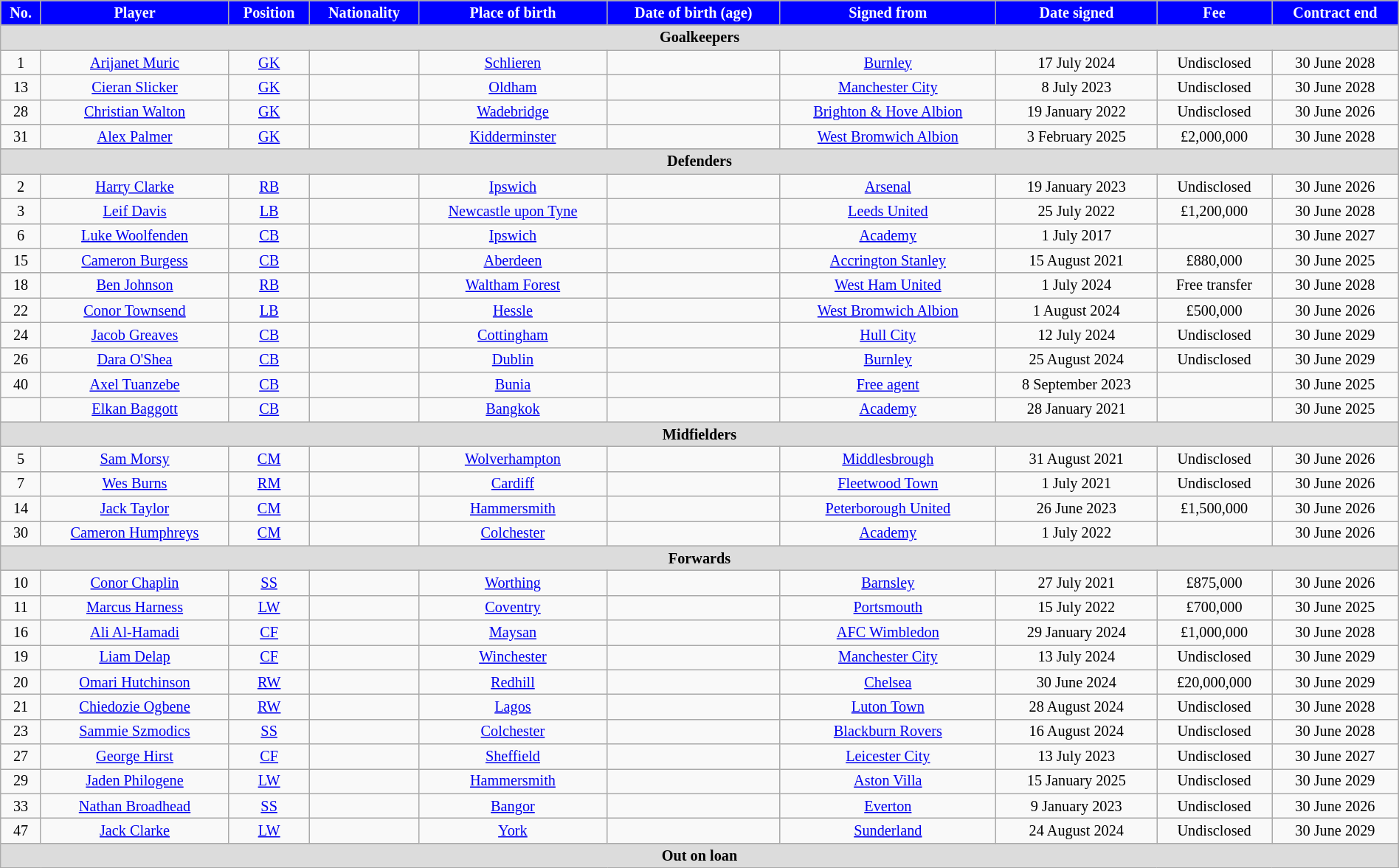<table class="wikitable" style="text-align:center; font-size:84.5%; width:100%;">
<tr>
<th style="background:blue; color:white; text-align:center;">No.</th>
<th style="background:blue; color:white; text-align:center;">Player</th>
<th style="background:blue; color:white; text-align:center;">Position</th>
<th style="background:blue; color:white; text-align:center;">Nationality</th>
<th style="background:blue; color:white; text-align:center;">Place of birth</th>
<th style="background:blue; color:white; text-align:center;">Date of birth (age)</th>
<th style="background:blue; color:white; text-align:center;">Signed from</th>
<th style="background:blue; color:white; text-align:center;">Date signed</th>
<th style="background:blue; color:white; text-align:center;">Fee</th>
<th style="background:blue; color:white; text-align:center;">Contract end</th>
</tr>
<tr>
<th colspan="10" style="background:#dcdcdc; tepxt-align:center;">Goalkeepers</th>
</tr>
<tr>
<td>1</td>
<td><a href='#'>Arijanet Muric</a></td>
<td><a href='#'>GK</a></td>
<td></td>
<td> <a href='#'>Schlieren</a></td>
<td></td>
<td><a href='#'>Burnley</a></td>
<td>17 July 2024</td>
<td>Undisclosed</td>
<td>30 June 2028</td>
</tr>
<tr>
<td>13</td>
<td><a href='#'>Cieran Slicker</a></td>
<td><a href='#'>GK</a></td>
<td></td>
<td> <a href='#'>Oldham</a></td>
<td></td>
<td><a href='#'>Manchester City</a></td>
<td>8 July 2023</td>
<td>Undisclosed</td>
<td>30 June 2028</td>
</tr>
<tr>
<td>28</td>
<td><a href='#'>Christian Walton</a></td>
<td><a href='#'>GK</a></td>
<td></td>
<td><a href='#'>Wadebridge</a></td>
<td></td>
<td><a href='#'>Brighton & Hove Albion</a></td>
<td>19 January 2022</td>
<td>Undisclosed</td>
<td>30 June 2026</td>
</tr>
<tr>
<td>31</td>
<td><a href='#'>Alex Palmer</a></td>
<td><a href='#'>GK</a></td>
<td></td>
<td><a href='#'>Kidderminster</a></td>
<td></td>
<td><a href='#'>West Bromwich Albion</a></td>
<td>3 February 2025</td>
<td>£2,000,000</td>
<td>30 June 2028</td>
</tr>
<tr>
</tr>
<tr>
<th colspan="10" style="background:#dcdcdc; tepxt-align:center;">Defenders</th>
</tr>
<tr>
<td>2</td>
<td><a href='#'>Harry Clarke</a></td>
<td><a href='#'>RB</a></td>
<td></td>
<td><a href='#'>Ipswich</a></td>
<td></td>
<td><a href='#'>Arsenal</a></td>
<td>19 January 2023</td>
<td>Undisclosed</td>
<td>30 June 2026</td>
</tr>
<tr>
<td>3</td>
<td><a href='#'>Leif Davis</a></td>
<td><a href='#'>LB</a></td>
<td></td>
<td><a href='#'>Newcastle upon Tyne</a></td>
<td></td>
<td><a href='#'>Leeds United</a></td>
<td>25 July 2022</td>
<td>£1,200,000</td>
<td>30 June 2028</td>
</tr>
<tr>
<td>6</td>
<td><a href='#'>Luke Woolfenden</a></td>
<td><a href='#'>CB</a></td>
<td></td>
<td><a href='#'>Ipswich</a></td>
<td></td>
<td><a href='#'>Academy</a></td>
<td>1 July 2017</td>
<td></td>
<td>30 June 2027</td>
</tr>
<tr>
<td>15</td>
<td><a href='#'>Cameron Burgess</a></td>
<td><a href='#'>CB</a></td>
<td></td>
<td> <a href='#'>Aberdeen</a></td>
<td></td>
<td><a href='#'>Accrington Stanley</a></td>
<td>15 August 2021</td>
<td>£880,000</td>
<td>30 June 2025</td>
</tr>
<tr>
<td>18</td>
<td><a href='#'>Ben Johnson</a></td>
<td><a href='#'>RB</a></td>
<td></td>
<td><a href='#'>Waltham Forest</a></td>
<td></td>
<td><a href='#'>West Ham United</a></td>
<td>1 July 2024</td>
<td>Free transfer</td>
<td>30 June 2028</td>
</tr>
<tr>
<td>22</td>
<td><a href='#'>Conor Townsend</a></td>
<td><a href='#'>LB</a></td>
<td></td>
<td><a href='#'>Hessle</a></td>
<td></td>
<td><a href='#'>West Bromwich Albion</a></td>
<td>1 August 2024</td>
<td>£500,000</td>
<td>30 June 2026</td>
</tr>
<tr>
<td>24</td>
<td><a href='#'>Jacob Greaves</a></td>
<td><a href='#'>CB</a></td>
<td></td>
<td><a href='#'>Cottingham</a></td>
<td></td>
<td><a href='#'>Hull City</a></td>
<td>12 July 2024</td>
<td>Undisclosed</td>
<td>30 June 2029</td>
</tr>
<tr>
<td>26</td>
<td><a href='#'>Dara O'Shea</a></td>
<td><a href='#'>CB</a></td>
<td></td>
<td><a href='#'>Dublin</a></td>
<td></td>
<td><a href='#'>Burnley</a></td>
<td>25 August 2024</td>
<td>Undisclosed</td>
<td>30 June 2029</td>
</tr>
<tr>
<td>40</td>
<td><a href='#'>Axel Tuanzebe</a></td>
<td><a href='#'>CB</a></td>
<td></td>
<td><a href='#'>Bunia</a></td>
<td></td>
<td><a href='#'>Free agent</a></td>
<td>8 September 2023</td>
<td></td>
<td>30 June 2025</td>
</tr>
<tr>
<td></td>
<td><a href='#'>Elkan Baggott</a></td>
<td><a href='#'>CB</a></td>
<td></td>
<td> <a href='#'>Bangkok</a></td>
<td></td>
<td><a href='#'>Academy</a></td>
<td>28 January 2021</td>
<td></td>
<td>30 June 2025</td>
</tr>
<tr>
<th colspan="10" style="background:#dcdcdc; tepxt-align:center;">Midfielders</th>
</tr>
<tr>
<td>5</td>
<td><a href='#'>Sam Morsy</a></td>
<td><a href='#'>CM</a></td>
<td></td>
<td> <a href='#'>Wolverhampton</a></td>
<td></td>
<td><a href='#'>Middlesbrough</a></td>
<td>31 August 2021</td>
<td>Undisclosed</td>
<td>30 June 2026</td>
</tr>
<tr>
<td>7</td>
<td><a href='#'>Wes Burns</a></td>
<td><a href='#'>RM</a></td>
<td></td>
<td><a href='#'>Cardiff</a></td>
<td></td>
<td><a href='#'>Fleetwood Town</a></td>
<td>1 July 2021</td>
<td>Undisclosed</td>
<td>30 June 2026</td>
</tr>
<tr>
<td>14</td>
<td><a href='#'>Jack Taylor</a></td>
<td><a href='#'>CM</a></td>
<td></td>
<td> <a href='#'>Hammersmith</a></td>
<td></td>
<td><a href='#'>Peterborough United</a></td>
<td>26 June 2023</td>
<td>£1,500,000</td>
<td>30 June 2026</td>
</tr>
<tr>
<td>30</td>
<td><a href='#'>Cameron Humphreys</a></td>
<td><a href='#'>CM</a></td>
<td></td>
<td><a href='#'>Colchester</a></td>
<td></td>
<td><a href='#'>Academy</a></td>
<td>1 July 2022</td>
<td></td>
<td>30 June 2026</td>
</tr>
<tr>
<th colspan="10" style="background:#dcdcdc; tepxt-align:center;">Forwards</th>
</tr>
<tr>
<td>10</td>
<td><a href='#'>Conor Chaplin</a></td>
<td><a href='#'>SS</a></td>
<td></td>
<td><a href='#'>Worthing</a></td>
<td></td>
<td><a href='#'>Barnsley</a></td>
<td>27 July 2021</td>
<td>£875,000</td>
<td>30 June 2026</td>
</tr>
<tr>
<td>11</td>
<td><a href='#'>Marcus Harness</a></td>
<td><a href='#'>LW</a></td>
<td></td>
<td> <a href='#'>Coventry</a></td>
<td></td>
<td><a href='#'>Portsmouth</a></td>
<td>15 July 2022</td>
<td>£700,000</td>
<td>30 June 2025</td>
</tr>
<tr>
<td>16</td>
<td><a href='#'>Ali Al-Hamadi</a></td>
<td><a href='#'>CF</a></td>
<td></td>
<td><a href='#'>Maysan</a></td>
<td></td>
<td><a href='#'>AFC Wimbledon</a></td>
<td>29 January 2024</td>
<td>£1,000,000</td>
<td>30 June 2028</td>
</tr>
<tr>
<td>19</td>
<td><a href='#'>Liam Delap</a></td>
<td><a href='#'>CF</a></td>
<td></td>
<td><a href='#'>Winchester</a></td>
<td></td>
<td><a href='#'>Manchester City</a></td>
<td>13 July 2024</td>
<td>Undisclosed</td>
<td>30 June 2029</td>
</tr>
<tr>
<td>20</td>
<td><a href='#'>Omari Hutchinson</a></td>
<td><a href='#'>RW</a></td>
<td></td>
<td><a href='#'>Redhill</a></td>
<td></td>
<td><a href='#'>Chelsea</a></td>
<td>30 June 2024</td>
<td>£20,000,000</td>
<td>30 June 2029</td>
</tr>
<tr>
<td>21</td>
<td><a href='#'>Chiedozie Ogbene</a></td>
<td><a href='#'>RW</a></td>
<td></td>
<td> <a href='#'>Lagos</a></td>
<td></td>
<td><a href='#'>Luton Town</a></td>
<td>28 August 2024</td>
<td>Undisclosed</td>
<td>30 June 2028</td>
</tr>
<tr>
<td>23</td>
<td><a href='#'>Sammie Szmodics</a></td>
<td><a href='#'>SS</a></td>
<td></td>
<td> <a href='#'>Colchester</a></td>
<td></td>
<td><a href='#'>Blackburn Rovers</a></td>
<td>16 August 2024</td>
<td>Undisclosed</td>
<td>30 June 2028</td>
</tr>
<tr>
<td>27</td>
<td><a href='#'>George Hirst</a></td>
<td><a href='#'>CF</a></td>
<td></td>
<td> <a href='#'>Sheffield</a></td>
<td></td>
<td><a href='#'>Leicester City</a></td>
<td>13 July 2023</td>
<td>Undisclosed</td>
<td>30 June 2027</td>
</tr>
<tr>
<td>29</td>
<td><a href='#'>Jaden Philogene</a></td>
<td><a href='#'>LW</a></td>
<td></td>
<td><a href='#'>Hammersmith</a></td>
<td></td>
<td><a href='#'>Aston Villa</a></td>
<td>15 January 2025</td>
<td>Undisclosed</td>
<td>30 June 2029</td>
</tr>
<tr>
<td>33</td>
<td><a href='#'>Nathan Broadhead</a></td>
<td><a href='#'>SS</a></td>
<td></td>
<td><a href='#'>Bangor</a></td>
<td></td>
<td><a href='#'>Everton</a></td>
<td>9 January 2023</td>
<td>Undisclosed</td>
<td>30 June 2026</td>
</tr>
<tr>
<td>47</td>
<td><a href='#'>Jack Clarke</a></td>
<td><a href='#'>LW</a></td>
<td></td>
<td><a href='#'>York</a></td>
<td></td>
<td><a href='#'>Sunderland</a></td>
<td>24 August 2024</td>
<td>Undisclosed</td>
<td>30 June 2029</td>
</tr>
<tr>
<th colspan="10" style="background:#dcdcdc; tepxt-align:center;">Out on loan</th>
</tr>
</table>
